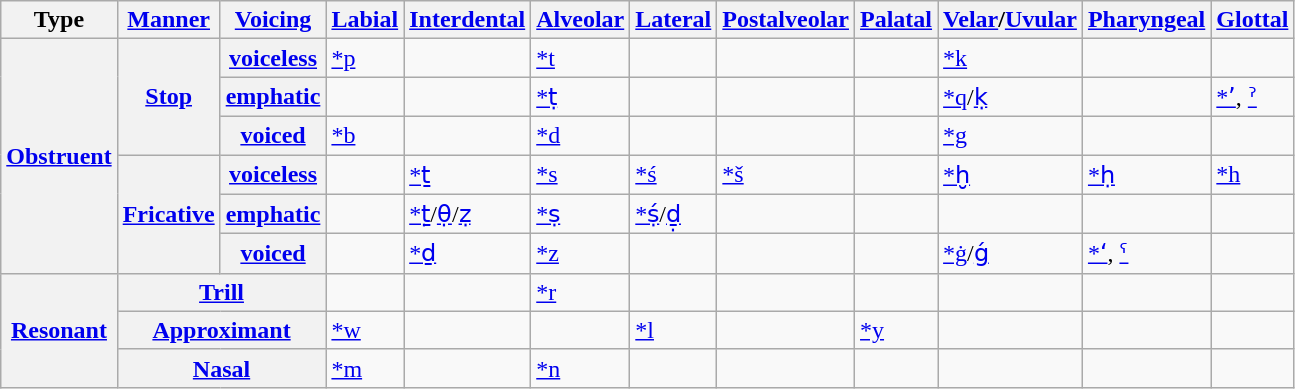<table class="wikitable">
<tr>
<th>Type</th>
<th><a href='#'>Manner</a></th>
<th><a href='#'>Voicing</a></th>
<th><a href='#'>Labial</a></th>
<th><a href='#'>Interdental</a></th>
<th><a href='#'>Alveolar</a></th>
<th><a href='#'>Lateral</a></th>
<th><a href='#'>Postalveolar</a></th>
<th><a href='#'>Palatal</a></th>
<th><a href='#'>Velar</a>/<a href='#'>Uvular</a></th>
<th><a href='#'>Pharyngeal</a></th>
<th><a href='#'>Glottal</a></th>
</tr>
<tr>
<th rowspan="6"><a href='#'>Obstruent</a></th>
<th rowspan="3"><a href='#'>Stop</a></th>
<th><a href='#'>voiceless</a></th>
<td><a href='#'>*p</a> </td>
<td></td>
<td><a href='#'>*t</a> </td>
<td></td>
<td></td>
<td></td>
<td><a href='#'>*k</a> </td>
<td></td>
<td></td>
</tr>
<tr>
<th><a href='#'>emphatic</a></th>
<td></td>
<td></td>
<td><a href='#'>*ṭ</a> </td>
<td></td>
<td></td>
<td></td>
<td><a href='#'>*q</a>/<a href='#'>ḳ</a> </td>
<td></td>
<td><a href='#'>*ʼ</a>, <a href='#'>ˀ</a> </td>
</tr>
<tr>
<th><a href='#'>voiced</a></th>
<td><a href='#'>*b</a> </td>
<td></td>
<td><a href='#'>*d</a> </td>
<td></td>
<td></td>
<td></td>
<td><a href='#'>*g</a> </td>
<td></td>
<td></td>
</tr>
<tr>
<th rowspan="3"><a href='#'>Fricative</a></th>
<th><a href='#'>voiceless</a></th>
<td></td>
<td><a href='#'>*ṯ</a> </td>
<td><a href='#'>*s</a> </td>
<td><a href='#'>*ś</a> </td>
<td><a href='#'>*š</a> </td>
<td></td>
<td><a href='#'>*ḫ</a> </td>
<td><a href='#'>*ḥ</a> </td>
<td><a href='#'>*h</a> </td>
</tr>
<tr>
<th><a href='#'>emphatic</a></th>
<td></td>
<td><a href='#'>*ṯ̣</a>/<a href='#'>θ̣</a>/<a href='#'>ẓ</a> </td>
<td><a href='#'>*ṣ</a> </td>
<td><a href='#'>*ṣ́</a>/<a href='#'>ḏ̣</a> </td>
<td></td>
<td></td>
<td></td>
<td></td>
<td></td>
</tr>
<tr>
<th><a href='#'>voiced</a></th>
<td></td>
<td><a href='#'>*ḏ</a> </td>
<td><a href='#'>*z</a> </td>
<td></td>
<td></td>
<td></td>
<td><a href='#'>*ġ</a>/<a href='#'>ǵ</a> </td>
<td><a href='#'>*ʻ</a>, <a href='#'>ˤ</a> </td>
<td></td>
</tr>
<tr>
<th rowspan="3"><a href='#'>Resonant</a></th>
<th colspan="2"><a href='#'>Trill</a></th>
<td></td>
<td></td>
<td><a href='#'>*r</a> </td>
<td></td>
<td></td>
<td></td>
<td></td>
<td></td>
<td></td>
</tr>
<tr>
<th colspan="2"><a href='#'>Approximant</a></th>
<td><a href='#'>*w</a> </td>
<td></td>
<td></td>
<td><a href='#'>*l</a> </td>
<td></td>
<td><a href='#'>*y</a> </td>
<td></td>
<td></td>
<td></td>
</tr>
<tr>
<th colspan="2"><a href='#'>Nasal</a></th>
<td><a href='#'>*m</a> </td>
<td></td>
<td><a href='#'>*n</a> </td>
<td></td>
<td></td>
<td></td>
<td></td>
<td></td>
<td></td>
</tr>
</table>
